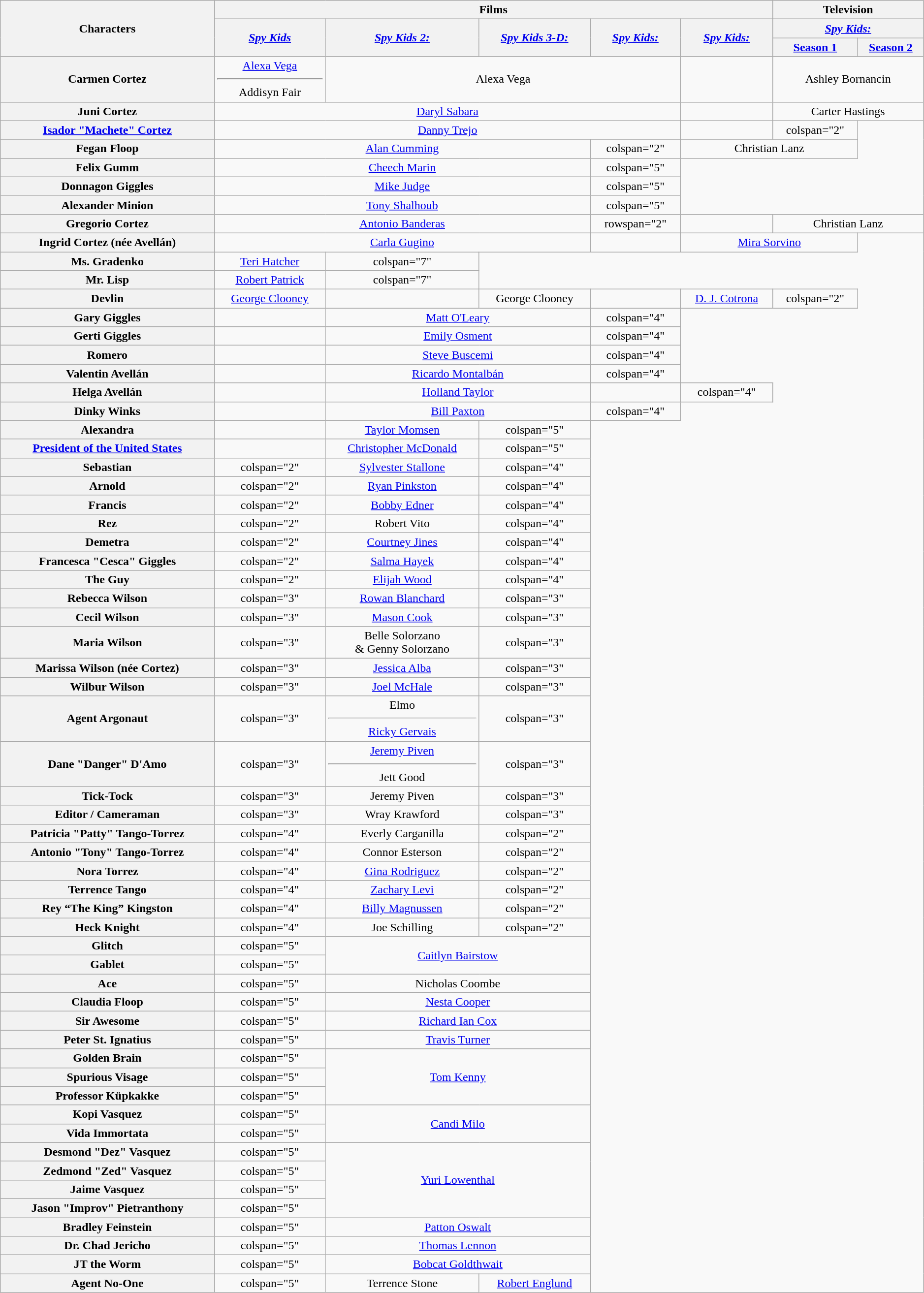<table class="wikitable"  style="text-align:center; width:99%;">
<tr>
<th rowspan="3">Characters</th>
<th colspan="5">Films</th>
<th colspan="2">Television</th>
</tr>
<tr>
<th rowspan="2"><em><a href='#'>Spy Kids</a></em></th>
<th rowspan="2"><em><a href='#'>Spy Kids 2: <br></a></em></th>
<th rowspan="2"><em><a href='#'>Spy Kids 3-D: <br></a></em></th>
<th rowspan="2"><em><a href='#'>Spy Kids: <br></a></em></th>
<th rowspan="2"><em><a href='#'>Spy Kids: <br></a></em></th>
<th colspan="2"><em><a href='#'>Spy Kids: <br></a></em></th>
</tr>
<tr>
<th><a href='#'>Season 1</a></th>
<th><a href='#'>Season 2</a></th>
</tr>
<tr>
<th>Carmen Cortez</th>
<td><a href='#'>Alexa Vega</a><hr>Addisyn Fair</td>
<td colspan="3">Alexa Vega</td>
<td></td>
<td colspan="2">Ashley Bornancin</td>
</tr>
<tr>
<th>Juni Cortez</th>
<td colspan="4"><a href='#'>Daryl Sabara</a></td>
<td></td>
<td colspan="2">Carter Hastings</td>
</tr>
<tr>
<th><a href='#'>Isador "Machete" Cortez</a></th>
<td colspan="4"><a href='#'>Danny Trejo</a></td>
<td></td>
<td>colspan="2" </td>
</tr>
<tr>
</tr>
<tr>
<th>Fegan Floop</th>
<td colspan="3"><a href='#'>Alan Cumming</a></td>
<td>colspan="2" </td>
<td colspan="2">Christian Lanz</td>
</tr>
<tr>
<th>Felix Gumm</th>
<td colspan="3"><a href='#'>Cheech Marin</a></td>
<td>colspan="5" </td>
</tr>
<tr>
<th>Donnagon Giggles</th>
<td colspan="3"><a href='#'>Mike Judge</a></td>
<td>colspan="5" </td>
</tr>
<tr>
<th>Alexander Minion</th>
<td colspan="3"><a href='#'>Tony Shalhoub</a></td>
<td>colspan="5" </td>
</tr>
<tr>
<th>Gregorio Cortez</th>
<td colspan="3"><a href='#'>Antonio Banderas</a></td>
<td>rowspan="2" </td>
<td></td>
<td colspan="2">Christian Lanz</td>
</tr>
<tr>
<th>Ingrid Cortez (née Avellán)</th>
<td colspan="3"><a href='#'>Carla Gugino</a></td>
<td></td>
<td colspan="2"><a href='#'>Mira Sorvino</a></td>
</tr>
<tr>
<th>Ms. Gradenko</th>
<td><a href='#'>Teri Hatcher</a></td>
<td>colspan="7" </td>
</tr>
<tr>
<th>Mr. Lisp</th>
<td><a href='#'>Robert Patrick</a></td>
<td>colspan="7" </td>
</tr>
<tr>
<th>Devlin</th>
<td><a href='#'>George Clooney</a></td>
<td></td>
<td>George Clooney</td>
<td></td>
<td><a href='#'>D. J. Cotrona</a></td>
<td>colspan="2" </td>
</tr>
<tr>
<th>Gary Giggles</th>
<td></td>
<td colspan="2"><a href='#'>Matt O'Leary</a></td>
<td>colspan="4" </td>
</tr>
<tr>
<th>Gerti Giggles</th>
<td></td>
<td colspan="2"><a href='#'>Emily Osment</a></td>
<td>colspan="4" </td>
</tr>
<tr>
<th>Romero</th>
<td></td>
<td colspan="2"><a href='#'>Steve Buscemi</a></td>
<td>colspan="4" </td>
</tr>
<tr>
<th>Valentin Avellán</th>
<td></td>
<td colspan="2"><a href='#'>Ricardo Montalbán</a></td>
<td>colspan="4" </td>
</tr>
<tr>
<th>Helga Avellán</th>
<td></td>
<td colspan="2"><a href='#'>Holland Taylor</a></td>
<td></td>
<td>colspan="4" </td>
</tr>
<tr>
<th>Dinky Winks</th>
<td></td>
<td colspan="2"><a href='#'>Bill Paxton</a></td>
<td>colspan="4" </td>
</tr>
<tr>
<th>Alexandra</th>
<td></td>
<td><a href='#'>Taylor Momsen</a></td>
<td>colspan="5" </td>
</tr>
<tr>
<th><a href='#'>President of the United States</a></th>
<td></td>
<td><a href='#'>Christopher McDonald</a></td>
<td>colspan="5" </td>
</tr>
<tr>
<th>Sebastian<br></th>
<td>colspan="2" </td>
<td><a href='#'>Sylvester Stallone</a></td>
<td>colspan="4" </td>
</tr>
<tr>
<th>Arnold</th>
<td>colspan="2" </td>
<td><a href='#'>Ryan Pinkston</a></td>
<td>colspan="4" </td>
</tr>
<tr>
<th>Francis</th>
<td>colspan="2" </td>
<td><a href='#'>Bobby Edner</a></td>
<td>colspan="4" </td>
</tr>
<tr>
<th>Rez</th>
<td>colspan="2" </td>
<td>Robert Vito</td>
<td>colspan="4" </td>
</tr>
<tr>
<th>Demetra<br></th>
<td>colspan="2" </td>
<td><a href='#'>Courtney Jines</a></td>
<td>colspan="4" </td>
</tr>
<tr>
<th>Francesca "Cesca" Giggles</th>
<td>colspan="2" </td>
<td><a href='#'>Salma Hayek</a></td>
<td>colspan="4" </td>
</tr>
<tr>
<th>The Guy</th>
<td>colspan="2" </td>
<td><a href='#'>Elijah Wood</a></td>
<td>colspan="4" </td>
</tr>
<tr>
<th>Rebecca Wilson</th>
<td>colspan="3" </td>
<td><a href='#'>Rowan Blanchard</a></td>
<td>colspan="3" </td>
</tr>
<tr>
<th>Cecil Wilson</th>
<td>colspan="3" </td>
<td><a href='#'>Mason Cook</a></td>
<td>colspan="3" </td>
</tr>
<tr>
<th>Maria Wilson</th>
<td>colspan="3" </td>
<td>Belle Solorzano<br>& Genny Solorzano</td>
<td>colspan="3" </td>
</tr>
<tr>
<th>Marissa Wilson (née Cortez)</th>
<td>colspan="3" </td>
<td><a href='#'>Jessica Alba</a></td>
<td>colspan="3" </td>
</tr>
<tr>
<th>Wilbur Wilson</th>
<td>colspan="3" </td>
<td><a href='#'>Joel McHale</a></td>
<td>colspan="3" </td>
</tr>
<tr>
<th>Agent Argonaut</th>
<td>colspan="3" </td>
<td>Elmo<hr><a href='#'>Ricky Gervais</a></td>
<td>colspan="3" </td>
</tr>
<tr>
<th>Dane "Danger" D'Amo <br></th>
<td>colspan="3" </td>
<td><a href='#'>Jeremy Piven</a><hr>Jett Good</td>
<td>colspan="3" </td>
</tr>
<tr>
<th>Tick-Tock</th>
<td>colspan="3" </td>
<td>Jeremy Piven</td>
<td>colspan="3" </td>
</tr>
<tr>
<th>Editor / Cameraman</th>
<td>colspan="3" </td>
<td>Wray Krawford</td>
<td>colspan="3" </td>
</tr>
<tr>
<th>Patricia "Patty" Tango-Torrez</th>
<td>colspan="4" </td>
<td>Everly Carganilla</td>
<td>colspan="2" </td>
</tr>
<tr>
<th>Antonio "Tony" Tango-Torrez</th>
<td>colspan="4" </td>
<td>Connor Esterson</td>
<td>colspan="2" </td>
</tr>
<tr>
<th>Nora Torrez</th>
<td>colspan="4" </td>
<td><a href='#'>Gina Rodriguez</a></td>
<td>colspan="2" </td>
</tr>
<tr>
<th>Terrence Tango</th>
<td>colspan="4" </td>
<td><a href='#'>Zachary Levi</a></td>
<td>colspan="2" </td>
</tr>
<tr>
<th>Rey “The King” Kingston</th>
<td>colspan="4" </td>
<td><a href='#'>Billy Magnussen</a></td>
<td>colspan="2" </td>
</tr>
<tr>
<th>Heck Knight</th>
<td>colspan="4" </td>
<td>Joe Schilling</td>
<td>colspan="2" </td>
</tr>
<tr>
<th>Glitch</th>
<td>colspan="5" </td>
<td rowspan="2" colspan="2"><a href='#'>Caitlyn Bairstow</a></td>
</tr>
<tr>
<th>Gablet</th>
<td>colspan="5" </td>
</tr>
<tr>
<th>Ace</th>
<td>colspan="5" </td>
<td colspan="2">Nicholas Coombe</td>
</tr>
<tr>
<th>Claudia Floop<br></th>
<td>colspan="5" </td>
<td colspan="2"><a href='#'>Nesta Cooper</a></td>
</tr>
<tr>
<th>Sir Awesome</th>
<td>colspan="5" </td>
<td colspan="2"><a href='#'>Richard Ian Cox</a></td>
</tr>
<tr>
<th>Peter St. Ignatius<br></th>
<td>colspan="5" </td>
<td colspan="2"><a href='#'>Travis Turner</a></td>
</tr>
<tr>
<th>Golden Brain</th>
<td>colspan="5" </td>
<td rowspan="3" colspan="2"><a href='#'>Tom Kenny</a></td>
</tr>
<tr>
<th>Spurious Visage</th>
<td>colspan="5" </td>
</tr>
<tr>
<th>Professor Küpkakke</th>
<td>colspan="5" </td>
</tr>
<tr>
<th>Kopi Vasquez</th>
<td>colspan="5" </td>
<td rowspan="2" colspan="2"><a href='#'>Candi Milo</a></td>
</tr>
<tr>
<th>Vida Immortata</th>
<td>colspan="5" </td>
</tr>
<tr>
<th>Desmond "Dez" Vasquez</th>
<td>colspan="5" </td>
<td rowspan="4" colspan="2"><a href='#'>Yuri Lowenthal</a></td>
</tr>
<tr>
<th>Zedmond "Zed" Vasquez</th>
<td>colspan="5" </td>
</tr>
<tr>
<th>Jaime Vasquez</th>
<td>colspan="5" </td>
</tr>
<tr>
<th>Jason "Improv" Pietranthony<br></th>
<td>colspan="5" </td>
</tr>
<tr>
<th>Bradley Feinstein<br></th>
<td>colspan="5" </td>
<td colspan="2"><a href='#'>Patton Oswalt</a></td>
</tr>
<tr>
<th>Dr. Chad Jericho</th>
<td>colspan="5" </td>
<td colspan="2"><a href='#'>Thomas Lennon</a></td>
</tr>
<tr>
<th>JT the Worm</th>
<td>colspan="5" </td>
<td colspan="2"><a href='#'>Bobcat Goldthwait</a></td>
</tr>
<tr>
<th>Agent No-One</th>
<td>colspan="5" </td>
<td>Terrence Stone</td>
<td><a href='#'>Robert Englund</a></td>
</tr>
</table>
